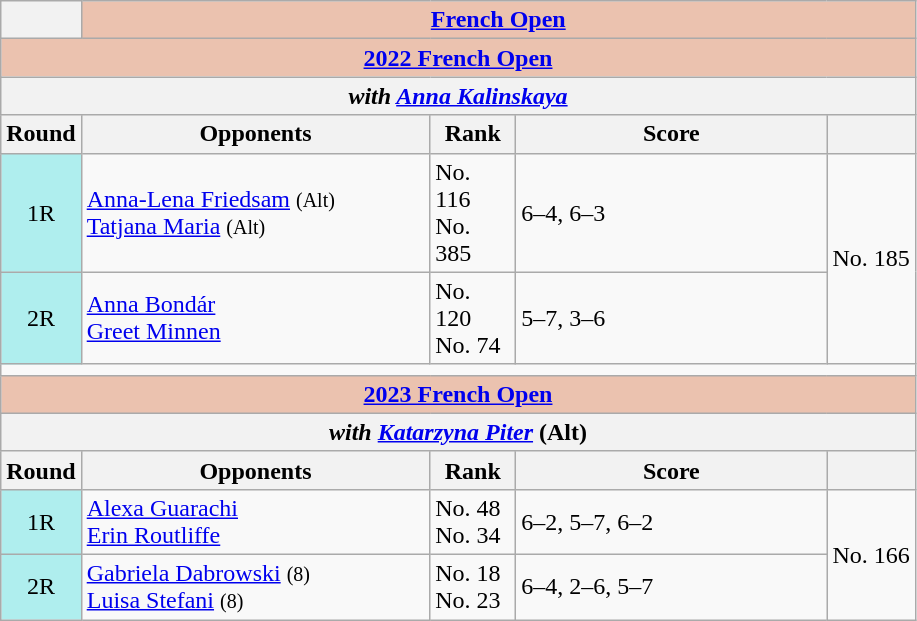<table class="wikitable collapsible collapsed">
<tr>
<th></th>
<th colspan=4 style="background:#ebc2af;"><a href='#'>French Open</a></th>
</tr>
<tr>
<th colspan=5 style="background:#ebc2af;"><a href='#'>2022 French Open</a></th>
</tr>
<tr>
<th colspan=5><em>with  <a href='#'>Anna Kalinskaya</a></em></th>
</tr>
<tr>
<th>Round</th>
<th width=225>Opponents</th>
<th width=50>Rank</th>
<th width=200>Score</th>
<th></th>
</tr>
<tr>
<td style="text-align:center; background:#afeeee;">1R</td>
<td> <a href='#'>Anna-Lena Friedsam</a> <small>(Alt)</small><br> <a href='#'>Tatjana Maria</a> <small>(Alt)</small></td>
<td>No. 116<br>No. 385</td>
<td>6–4, 6–3</td>
<td rowspan=2>No. 185</td>
</tr>
<tr>
<td style="text-align:center; background:#afeeee;">2R</td>
<td> <a href='#'>Anna Bondár</a><br> <a href='#'>Greet Minnen</a></td>
<td>No. 120<br>No. 74</td>
<td>5–7, 3–6</td>
</tr>
<tr>
<td colspan=5></td>
</tr>
<tr>
<th colspan=5 style="background:#ebc2af;"><a href='#'>2023 French Open</a></th>
</tr>
<tr>
<th colspan=5><em>with  <a href='#'>Katarzyna Piter</a></em> (Alt)</th>
</tr>
<tr>
<th>Round</th>
<th width=225>Opponents</th>
<th width=50>Rank</th>
<th width=200>Score</th>
<th></th>
</tr>
<tr>
<td style="text-align:center; background:#afeeee;">1R</td>
<td> <a href='#'>Alexa Guarachi</a><br> <a href='#'>Erin Routliffe</a></td>
<td>No. 48<br>No. 34</td>
<td>6–2, 5–7, 6–2</td>
<td rowspan=2>No. 166</td>
</tr>
<tr>
<td style="text-align:center; background:#afeeee;">2R</td>
<td> <a href='#'>Gabriela Dabrowski</a> <small>(8)</small><br> <a href='#'>Luisa Stefani</a> <small>(8)</small></td>
<td>No. 18<br>No. 23</td>
<td>6–4, 2–6, 5–7</td>
</tr>
</table>
